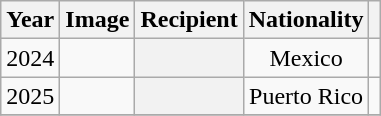<table class="wikitable plainrowheaders sortable" style="text-align:center">
<tr>
<th scope=col>Year</th>
<th scope=col class=unsortable>Image</th>
<th scope=col>Recipient</th>
<th scope=col>Nationality</th>
<th scope=col class=unsortable></th>
</tr>
<tr>
<td>2024</td>
<td></td>
<th scope=row style="text-align:center;"></th>
<td>Mexico</td>
<td></td>
</tr>
<tr>
<td>2025</td>
<td></td>
<th scope=row style="text-align:center;"></th>
<td>Puerto Rico</td>
<td></td>
</tr>
<tr>
</tr>
</table>
